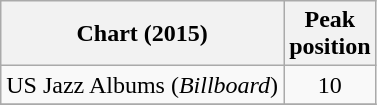<table class=wikitable>
<tr>
<th>Chart (2015)</th>
<th>Peak<br>position</th>
</tr>
<tr>
<td>US Jazz Albums (<em>Billboard</em>)</td>
<td align=center>10</td>
</tr>
<tr>
</tr>
</table>
